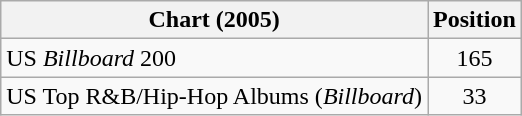<table class="wikitable sortable">
<tr>
<th scope="col">Chart (2005)</th>
<th scope="col">Position</th>
</tr>
<tr>
<td>US <em>Billboard</em> 200</td>
<td style="text-align:center;">165</td>
</tr>
<tr>
<td>US Top R&B/Hip-Hop Albums (<em>Billboard</em>)</td>
<td style="text-align:center;">33</td>
</tr>
</table>
